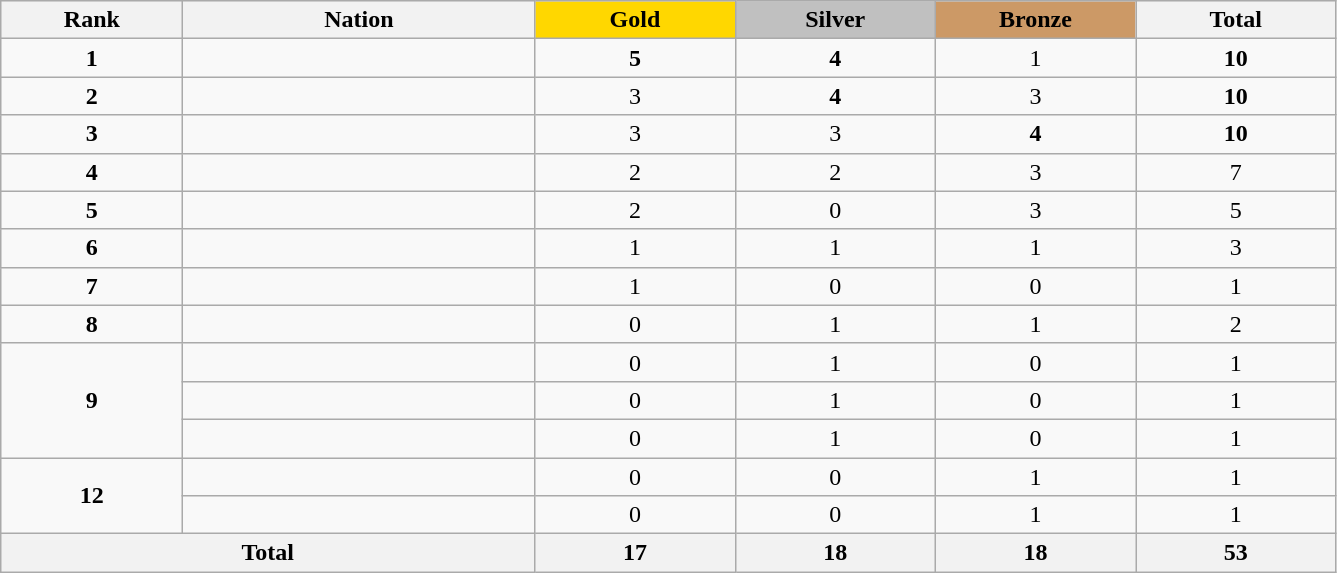<table class="wikitable collapsible autocollapse plainrowheaders" width=70.5% style="text-align:center;">
<tr style="background-color:#EDEDED;">
<th width=100px class="hintergrundfarbe5">Rank</th>
<th width=200px class="hintergrundfarbe6">Nation</th>
<th style="background:    gold; width:15%">Gold</th>
<th style="background:  silver; width:15%">Silver</th>
<th style="background: #CC9966; width:15%">Bronze</th>
<th class="hintergrundfarbe6" style="width:15%">Total</th>
</tr>
<tr>
<td><strong>1</strong></td>
<td align=left></td>
<td><strong>5</strong></td>
<td><strong>4</strong></td>
<td>1</td>
<td><strong>10</strong></td>
</tr>
<tr>
<td><strong>2</strong></td>
<td align=left></td>
<td>3</td>
<td><strong>4</strong></td>
<td>3</td>
<td><strong>10</strong></td>
</tr>
<tr>
<td><strong>3</strong></td>
<td align=left></td>
<td>3</td>
<td>3</td>
<td><strong>4</strong></td>
<td><strong>10</strong></td>
</tr>
<tr>
<td><strong>4</strong></td>
<td align=left></td>
<td>2</td>
<td>2</td>
<td>3</td>
<td>7</td>
</tr>
<tr>
<td><strong>5</strong></td>
<td align=left></td>
<td>2</td>
<td>0</td>
<td>3</td>
<td>5</td>
</tr>
<tr>
<td><strong>6</strong></td>
<td align=left></td>
<td>1</td>
<td>1</td>
<td>1</td>
<td>3</td>
</tr>
<tr>
<td><strong>7</strong></td>
<td align=left></td>
<td>1</td>
<td>0</td>
<td>0</td>
<td>1</td>
</tr>
<tr>
<td><strong>8</strong></td>
<td align=left></td>
<td>0</td>
<td>1</td>
<td>1</td>
<td>2</td>
</tr>
<tr>
<td rowspan=3><strong>9</strong></td>
<td align=left><em></em></td>
<td>0</td>
<td>1</td>
<td>0</td>
<td>1</td>
</tr>
<tr>
<td align=left></td>
<td>0</td>
<td>1</td>
<td>0</td>
<td>1</td>
</tr>
<tr>
<td align=left></td>
<td>0</td>
<td>1</td>
<td>0</td>
<td>1</td>
</tr>
<tr>
<td rowspan=2><strong>12</strong></td>
<td align=left></td>
<td>0</td>
<td>0</td>
<td>1</td>
<td>1</td>
</tr>
<tr>
<td align=left></td>
<td>0</td>
<td>0</td>
<td>1</td>
<td>1</td>
</tr>
<tr>
<th colspan=2>Total</th>
<th>17</th>
<th>18</th>
<th>18</th>
<th>53</th>
</tr>
</table>
